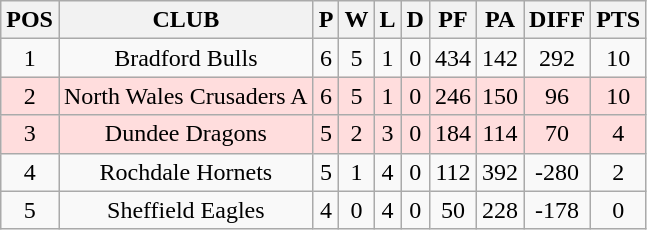<table class="wikitable" style="text-align: center;">
<tr>
<th>POS</th>
<th>CLUB</th>
<th>P</th>
<th>W</th>
<th>L</th>
<th>D</th>
<th>PF</th>
<th>PA</th>
<th>DIFF</th>
<th>PTS</th>
</tr>
<tr>
<td>1</td>
<td> Bradford Bulls</td>
<td>6</td>
<td>5</td>
<td>1</td>
<td>0</td>
<td>434</td>
<td>142</td>
<td>292</td>
<td>10</td>
</tr>
<tr style="background:#ffdddd;">
<td>2</td>
<td> North Wales Crusaders A</td>
<td>6</td>
<td>5</td>
<td>1</td>
<td>0</td>
<td>246</td>
<td>150</td>
<td>96</td>
<td>10</td>
</tr>
<tr style="background:#ffdddd;">
<td>3</td>
<td>Dundee Dragons</td>
<td>5</td>
<td>2</td>
<td>3</td>
<td>0</td>
<td>184</td>
<td>114</td>
<td>70</td>
<td>4</td>
</tr>
<tr>
<td>4</td>
<td> Rochdale Hornets</td>
<td>5</td>
<td>1</td>
<td>4</td>
<td>0</td>
<td>112</td>
<td>392</td>
<td>-280</td>
<td>2</td>
</tr>
<tr>
<td>5</td>
<td> Sheffield Eagles</td>
<td>4</td>
<td>0</td>
<td>4</td>
<td>0</td>
<td>50</td>
<td>228</td>
<td>-178</td>
<td>0</td>
</tr>
</table>
